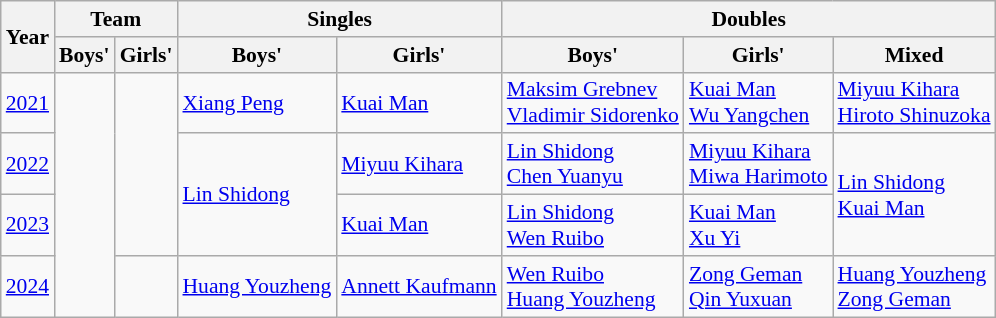<table class="wikitable" style="font-size:90%;">
<tr>
<th rowspan="2">Year</th>
<th colspan="2">Team</th>
<th colspan="2">Singles</th>
<th colspan="3">Doubles</th>
</tr>
<tr>
<th>Boys'</th>
<th>Girls'</th>
<th>Boys'</th>
<th>Girls'</th>
<th>Boys'</th>
<th>Girls'</th>
<th>Mixed</th>
</tr>
<tr>
<td><a href='#'>2021</a></td>
<td rowspan="4"></td>
<td rowspan="3"></td>
<td> <a href='#'>Xiang Peng</a></td>
<td> <a href='#'>Kuai Man</a></td>
<td> <a href='#'>Maksim Grebnev</a><br> <a href='#'>Vladimir Sidorenko</a></td>
<td> <a href='#'>Kuai Man</a><br> <a href='#'>Wu Yangchen</a></td>
<td> <a href='#'>Miyuu Kihara</a><br> <a href='#'>Hiroto Shinuzoka</a></td>
</tr>
<tr>
<td><a href='#'>2022</a></td>
<td rowspan="2"> <a href='#'>Lin Shidong</a></td>
<td> <a href='#'>Miyuu Kihara</a></td>
<td> <a href='#'>Lin Shidong</a><br> <a href='#'>Chen Yuanyu</a></td>
<td> <a href='#'>Miyuu Kihara</a><br> <a href='#'>Miwa Harimoto</a></td>
<td rowspan="2"> <a href='#'>Lin Shidong</a><br> <a href='#'>Kuai Man</a></td>
</tr>
<tr>
<td><a href='#'>2023</a></td>
<td> <a href='#'>Kuai Man</a></td>
<td> <a href='#'>Lin Shidong</a><br> <a href='#'>Wen Ruibo</a></td>
<td> <a href='#'>Kuai Man</a><br> <a href='#'>Xu Yi</a></td>
</tr>
<tr>
<td><a href='#'>2024</a></td>
<td></td>
<td> <a href='#'>Huang Youzheng</a></td>
<td> <a href='#'>Annett Kaufmann</a></td>
<td> <a href='#'>Wen Ruibo</a><br> <a href='#'>Huang Youzheng</a></td>
<td> <a href='#'>Zong Geman</a><br> <a href='#'>Qin Yuxuan</a></td>
<td> <a href='#'>Huang Youzheng</a><br> <a href='#'>Zong Geman</a></td>
</tr>
</table>
